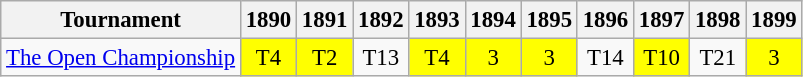<table class="wikitable" style="font-size:95%;text-align:center;">
<tr>
<th>Tournament</th>
<th>1890</th>
<th>1891</th>
<th>1892</th>
<th>1893</th>
<th>1894</th>
<th>1895</th>
<th>1896</th>
<th>1897</th>
<th>1898</th>
<th>1899</th>
</tr>
<tr>
<td align=left><a href='#'>The Open Championship</a></td>
<td style="background:yellow;">T4</td>
<td style="background:yellow;">T2</td>
<td>T13</td>
<td style="background:yellow;">T4</td>
<td style="background:yellow;">3</td>
<td style="background:yellow;">3</td>
<td>T14</td>
<td style="background:yellow;">T10</td>
<td>T21</td>
<td style="background:yellow;">3</td>
</tr>
</table>
